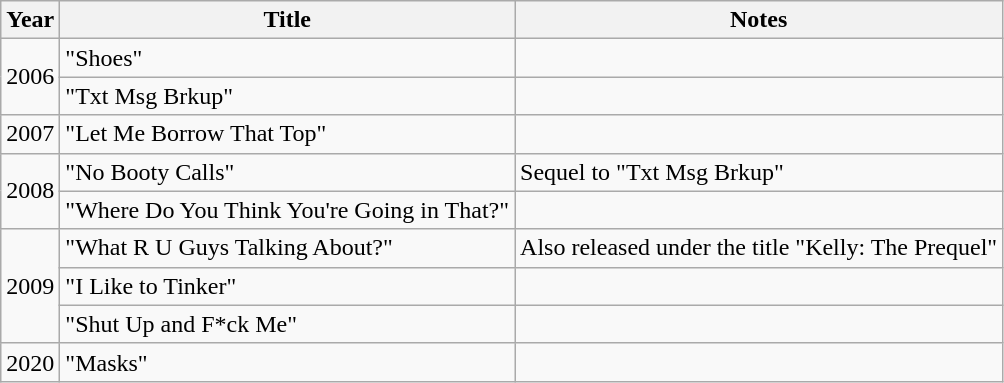<table class="wikitable">
<tr>
<th>Year</th>
<th>Title</th>
<th>Notes</th>
</tr>
<tr>
<td rowspan="2">2006</td>
<td>"Shoes"</td>
<td></td>
</tr>
<tr>
<td>"Txt Msg Brkup"</td>
<td></td>
</tr>
<tr>
<td>2007</td>
<td>"Let Me Borrow That Top"</td>
<td></td>
</tr>
<tr>
<td rowspan="2">2008</td>
<td>"No Booty Calls"</td>
<td>Sequel to "Txt Msg Brkup"</td>
</tr>
<tr>
<td>"Where Do You Think You're Going in That?"</td>
<td></td>
</tr>
<tr>
<td rowspan="3">2009</td>
<td>"What R U Guys Talking About?"</td>
<td>Also released under the title "Kelly: The Prequel"</td>
</tr>
<tr>
<td>"I Like to Tinker"</td>
<td></td>
</tr>
<tr>
<td>"Shut Up and F*ck Me"</td>
<td></td>
</tr>
<tr>
<td>2020</td>
<td>"Masks"</td>
<td></td>
</tr>
</table>
